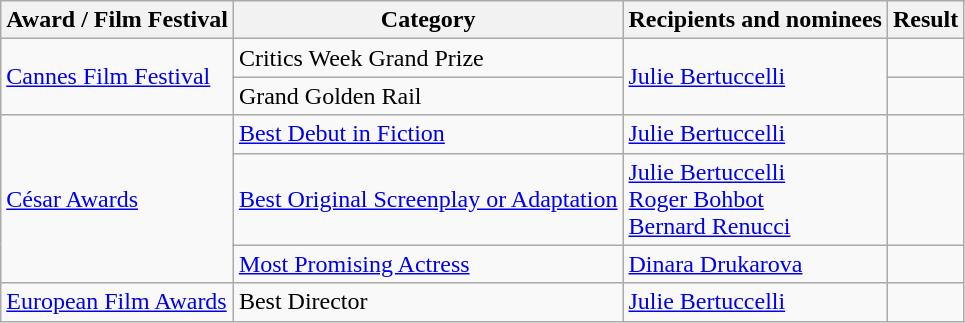<table class="wikitable">
<tr>
<th>Award / Film Festival</th>
<th>Category</th>
<th>Recipients and nominees</th>
<th>Result</th>
</tr>
<tr>
<td rowspan="2"><a href='#'>Cannes Film Festival</a></td>
<td>Critics Week Grand Prize</td>
<td rowspan="2"><a href='#'>Julie Bertuccelli</a></td>
<td></td>
</tr>
<tr>
<td>Grand Golden Rail</td>
<td></td>
</tr>
<tr>
<td rowspan="3"><a href='#'>César Awards</a></td>
<td><a href='#'>Best Debut in Fiction</a></td>
<td><a href='#'>Julie Bertuccelli</a></td>
<td></td>
</tr>
<tr>
<td><a href='#'>Best Original Screenplay or Adaptation</a></td>
<td><a href='#'>Julie Bertuccelli</a> <br> <a href='#'>Roger Bohbot</a> <br> <a href='#'>Bernard Renucci</a></td>
<td></td>
</tr>
<tr>
<td><a href='#'>Most Promising Actress</a></td>
<td><a href='#'>Dinara Drukarova</a></td>
<td></td>
</tr>
<tr>
<td><a href='#'>European Film Awards</a></td>
<td>Best Director</td>
<td><a href='#'>Julie Bertuccelli</a></td>
<td></td>
</tr>
</table>
